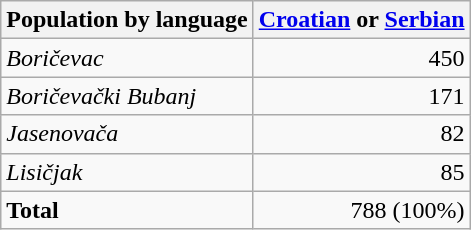<table class="wikitable sortable">
<tr>
<th>Population by language</th>
<th><a href='#'>Croatian</a> or <a href='#'>Serbian</a></th>
</tr>
<tr>
<td><em>Boričevac</em></td>
<td align="right">450</td>
</tr>
<tr>
<td><em>Boričevački Bubanj</em></td>
<td align="right">171</td>
</tr>
<tr>
<td><em>Jasenovača</em></td>
<td align="right">82</td>
</tr>
<tr>
<td><em>Lisičjak</em></td>
<td align="right">85</td>
</tr>
<tr>
<td><strong>Total</strong></td>
<td align="right">788 (100%)</td>
</tr>
</table>
